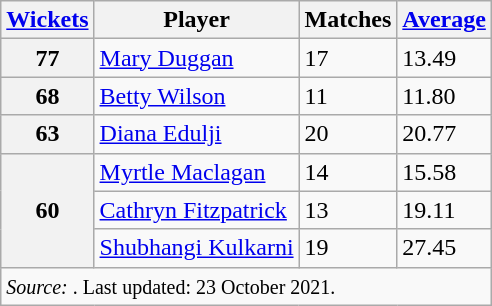<table class="wikitable">
<tr>
<th><a href='#'>Wickets</a></th>
<th>Player</th>
<th>Matches</th>
<th><a href='#'>Average</a></th>
</tr>
<tr>
<th>77</th>
<td align="left"> <a href='#'>Mary Duggan</a></td>
<td>17</td>
<td>13.49</td>
</tr>
<tr>
<th>68</th>
<td align="left"> <a href='#'>Betty Wilson</a></td>
<td>11</td>
<td>11.80</td>
</tr>
<tr>
<th>63</th>
<td align="left"> <a href='#'>Diana Edulji</a></td>
<td>20</td>
<td>20.77</td>
</tr>
<tr>
<th rowspan=3 valign="middle">60</th>
<td align="left"> <a href='#'>Myrtle Maclagan</a></td>
<td>14</td>
<td>15.58</td>
</tr>
<tr>
<td align="left"> <a href='#'>Cathryn Fitzpatrick</a></td>
<td>13</td>
<td>19.11</td>
</tr>
<tr>
<td align="left"> <a href='#'>Shubhangi Kulkarni</a></td>
<td>19</td>
<td>27.45</td>
</tr>
<tr>
<td colspan=5><small><em>Source: </em>. Last updated: 23 October 2021.</small></td>
</tr>
</table>
